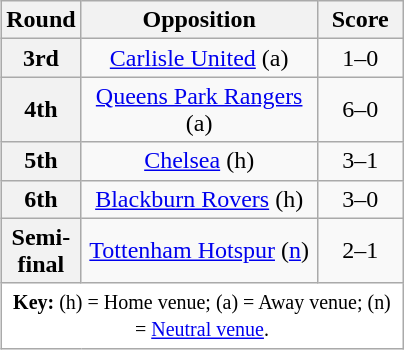<table class="wikitable plainrowheaders" style="text-align:center;margin-left:1em;float:right">
<tr>
<th width="25">Round</th>
<th width="150">Opposition</th>
<th width="50">Score</th>
</tr>
<tr>
<th scope=row style="text-align:center">3rd</th>
<td><a href='#'>Carlisle United</a> (a)</td>
<td>1–0</td>
</tr>
<tr>
<th scope=row style="text-align:center">4th</th>
<td><a href='#'>Queens Park Rangers</a> (a)</td>
<td>6–0</td>
</tr>
<tr>
<th scope=row style="text-align:center">5th</th>
<td><a href='#'>Chelsea</a> (h)</td>
<td>3–1</td>
</tr>
<tr>
<th scope=row style="text-align:center">6th</th>
<td><a href='#'>Blackburn Rovers</a> (h)</td>
<td>3–0</td>
</tr>
<tr>
<th scope=row style="text-align:center">Semi-final</th>
<td><a href='#'>Tottenham Hotspur</a> (<a href='#'>n</a>)</td>
<td>2–1</td>
</tr>
<tr>
<td colspan="3" style="background-color:white;"><small><strong>Key:</strong> (h) = Home venue; (a) = Away venue; (n) = <a href='#'>Neutral venue</a>.</small></td>
</tr>
</table>
